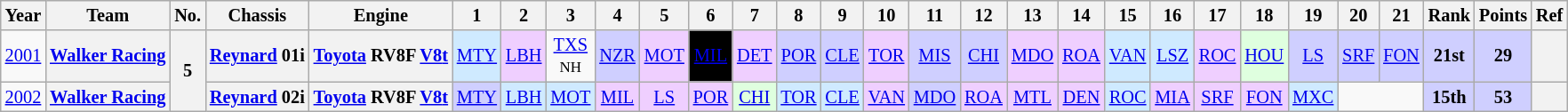<table class="wikitable" style="text-align:center; font-size:85%">
<tr>
<th>Year</th>
<th>Team</th>
<th>No.</th>
<th>Chassis</th>
<th>Engine</th>
<th>1</th>
<th>2</th>
<th>3</th>
<th>4</th>
<th>5</th>
<th>6</th>
<th>7</th>
<th>8</th>
<th>9</th>
<th>10</th>
<th>11</th>
<th>12</th>
<th>13</th>
<th>14</th>
<th>15</th>
<th>16</th>
<th>17</th>
<th>18</th>
<th>19</th>
<th>20</th>
<th>21</th>
<th>Rank</th>
<th>Points</th>
<th>Ref</th>
</tr>
<tr>
<td><a href='#'>2001</a></td>
<th nowrap><a href='#'>Walker Racing</a></th>
<th rowspan=2>5</th>
<th nowrap><a href='#'>Reynard</a> 01i</th>
<th nowrap><a href='#'>Toyota</a> RV8F <a href='#'>V8</a><a href='#'>t</a></th>
<td style="background:#CFEAFF;"><a href='#'>MTY</a><br></td>
<td style="background:#EFCFFF;"><a href='#'>LBH</a><br></td>
<td><a href='#'>TXS</a><br><small>NH</small></td>
<td style="background:#CFCFFF;"><a href='#'>NZR</a><br></td>
<td style="background:#EFCFFF;"><a href='#'>MOT</a><br></td>
<td style="background:#000000; color:white"><a href='#'><span>MIL</span></a><br></td>
<td style="background:#EFCFFF;"><a href='#'>DET</a><br></td>
<td style="background:#CFCFFF;"><a href='#'>POR</a><br></td>
<td style="background:#CFCFFF;"><a href='#'>CLE</a><br></td>
<td style="background:#EFCFFF;"><a href='#'>TOR</a><br></td>
<td style="background:#CFCFFF;"><a href='#'>MIS</a><br></td>
<td style="background:#CFCFFF;"><a href='#'>CHI</a><br></td>
<td style="background:#EFCFFF;"><a href='#'>MDO</a><br></td>
<td style="background:#EFCFFF;"><a href='#'>ROA</a><br></td>
<td style="background:#CFEAFF;"><a href='#'>VAN</a><br></td>
<td style="background:#CFEAFF;"><a href='#'>LSZ</a><br></td>
<td style="background:#EFCFFF;"><a href='#'>ROC</a><br></td>
<td style="background:#DFFFDF;"><a href='#'>HOU</a><br></td>
<td style="background:#CFCFFF;"><a href='#'>LS</a><br></td>
<td style="background:#CFCFFF;"><a href='#'>SRF</a><br></td>
<td style="background:#CFCFFF;"><a href='#'>FON</a><br></td>
<td style="background:#CFCFFF;"><strong>21st</strong></td>
<td style="background:#CFCFFF;"><strong>29</strong></td>
<th></th>
</tr>
<tr>
<td><a href='#'>2002</a></td>
<th nowrap><a href='#'>Walker Racing</a></th>
<th nowrap><a href='#'>Reynard</a> 02i</th>
<th nowrap><a href='#'>Toyota</a> RV8F <a href='#'>V8</a><a href='#'>t</a></th>
<td style="background:#CFCFFF;"><a href='#'>MTY</a><br></td>
<td style="background:#CFEAFF;"><a href='#'>LBH</a><br></td>
<td style="background:#CFEAFF;"><a href='#'>MOT</a><br></td>
<td style="background:#EFCFFF;"><a href='#'>MIL</a><br></td>
<td style="background:#EFCFFF;"><a href='#'>LS</a><br></td>
<td style="background:#EFCFFF;"><a href='#'>POR</a><br></td>
<td style="background:#DFFFDF;"><a href='#'>CHI</a><br></td>
<td style="background:#CFEAFF;"><a href='#'>TOR</a><br></td>
<td style="background:#CFEAFF;"><a href='#'>CLE</a><br></td>
<td style="background:#EFCFFF;"><a href='#'>VAN</a><br></td>
<td style="background:#CFCFFF;"><a href='#'>MDO</a><br></td>
<td style="background:#EFCFFF;"><a href='#'>ROA</a><br></td>
<td style="background:#EFCFFF;"><a href='#'>MTL</a><br></td>
<td style="background:#EFCFFF;"><a href='#'>DEN</a><br></td>
<td style="background:#CFEAFF;"><a href='#'>ROC</a><br></td>
<td style="background:#EFCFFF;"><a href='#'>MIA</a><br></td>
<td style="background:#EFCFFF;"><a href='#'>SRF</a><br></td>
<td style="background:#EFCFFF;"><a href='#'>FON</a><br></td>
<td style="background:#CFEAFF;"><a href='#'>MXC</a><br></td>
<td colspan=2></td>
<td style="background:#CFCFFF;"><strong>15th</strong></td>
<td style="background:#CFCFFF;"><strong>53</strong></td>
<th></th>
</tr>
</table>
